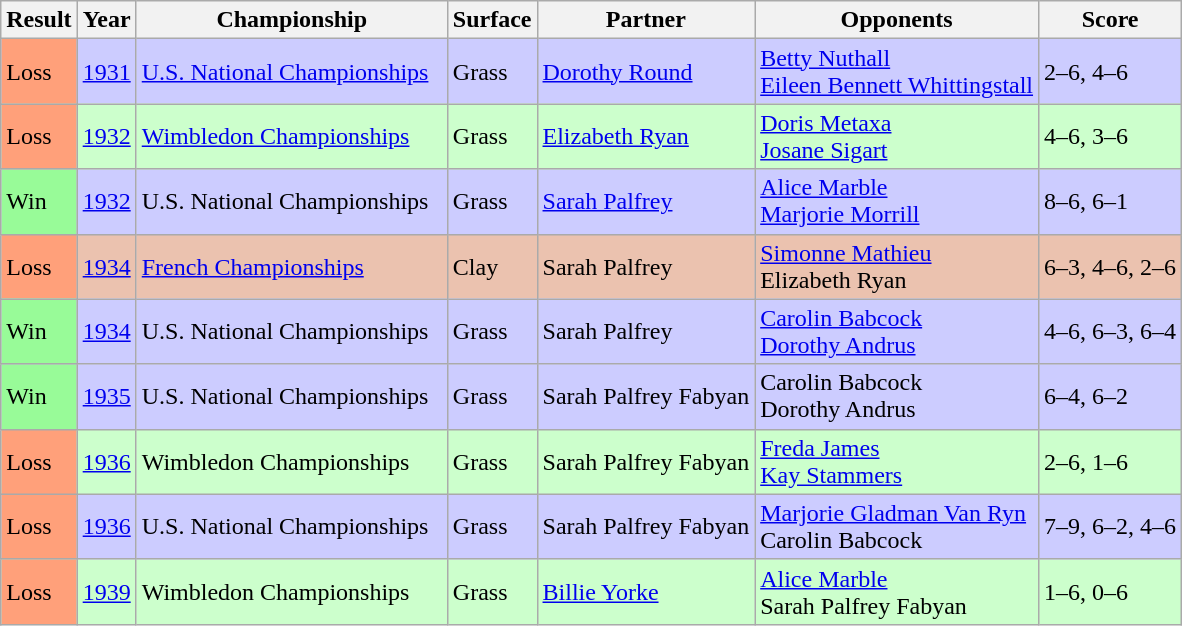<table class='sortable wikitable'>
<tr>
<th style="width:40px">Result</th>
<th style="width:30px">Year</th>
<th style="width:200px">Championship</th>
<th style="width:50px">Surface</th>
<th>Partner</th>
<th>Opponents</th>
<th class="unsortable">Score</th>
</tr>
<tr style="background:#ccf;">
<td style="background:#ffa07a;">Loss</td>
<td><a href='#'>1931</a></td>
<td><a href='#'>U.S. National Championships</a></td>
<td>Grass</td>
<td> <a href='#'>Dorothy Round</a></td>
<td> <a href='#'>Betty Nuthall</a> <br>  <a href='#'>Eileen Bennett Whittingstall</a></td>
<td>2–6, 4–6</td>
</tr>
<tr style="background:#cfc;">
<td style="background:#ffa07a;">Loss</td>
<td><a href='#'>1932</a></td>
<td><a href='#'>Wimbledon Championships</a></td>
<td>Grass</td>
<td> <a href='#'>Elizabeth Ryan</a></td>
<td> <a href='#'>Doris Metaxa</a> <br>  <a href='#'>Josane Sigart</a></td>
<td>4–6, 3–6</td>
</tr>
<tr style="background:#ccf;">
<td style="background:#98fb98;">Win</td>
<td><a href='#'>1932</a></td>
<td>U.S. National Championships</td>
<td>Grass</td>
<td> <a href='#'>Sarah Palfrey</a></td>
<td> <a href='#'>Alice Marble</a> <br>  <a href='#'>Marjorie Morrill</a></td>
<td>8–6, 6–1</td>
</tr>
<tr style="background:#ebc2af;">
<td style="background:#ffa07a;">Loss</td>
<td><a href='#'>1934</a></td>
<td><a href='#'>French Championships</a></td>
<td>Clay</td>
<td> Sarah Palfrey</td>
<td> <a href='#'>Simonne Mathieu</a> <br>  Elizabeth Ryan</td>
<td>6–3, 4–6, 2–6</td>
</tr>
<tr style="background:#ccf;">
<td style="background:#98fb98;">Win</td>
<td><a href='#'>1934</a></td>
<td>U.S. National Championships</td>
<td>Grass</td>
<td> Sarah Palfrey</td>
<td> <a href='#'>Carolin Babcock</a> <br>  <a href='#'>Dorothy Andrus</a></td>
<td>4–6, 6–3, 6–4</td>
</tr>
<tr style="background:#ccf;">
<td style="background:#98fb98;">Win</td>
<td><a href='#'>1935</a></td>
<td>U.S. National Championships</td>
<td>Grass</td>
<td> Sarah Palfrey Fabyan</td>
<td> Carolin Babcock <br>  Dorothy Andrus</td>
<td>6–4, 6–2</td>
</tr>
<tr style="background:#cfc;">
<td style="background:#ffa07a;">Loss</td>
<td><a href='#'>1936</a></td>
<td>Wimbledon Championships</td>
<td>Grass</td>
<td> Sarah Palfrey Fabyan</td>
<td> <a href='#'>Freda James</a> <br>  <a href='#'>Kay Stammers</a></td>
<td>2–6, 1–6</td>
</tr>
<tr style="background:#ccf;">
<td style="background:#ffa07a;">Loss</td>
<td><a href='#'>1936</a></td>
<td>U.S. National Championships</td>
<td>Grass</td>
<td> Sarah Palfrey Fabyan</td>
<td> <a href='#'>Marjorie Gladman Van Ryn</a> <br>  Carolin Babcock</td>
<td>7–9, 6–2, 4–6</td>
</tr>
<tr style="background:#cfc;">
<td style="background:#ffa07a;">Loss</td>
<td><a href='#'>1939</a></td>
<td>Wimbledon Championships</td>
<td>Grass</td>
<td> <a href='#'>Billie Yorke</a></td>
<td> <a href='#'>Alice Marble</a> <br>  Sarah Palfrey Fabyan</td>
<td>1–6, 0–6</td>
</tr>
</table>
